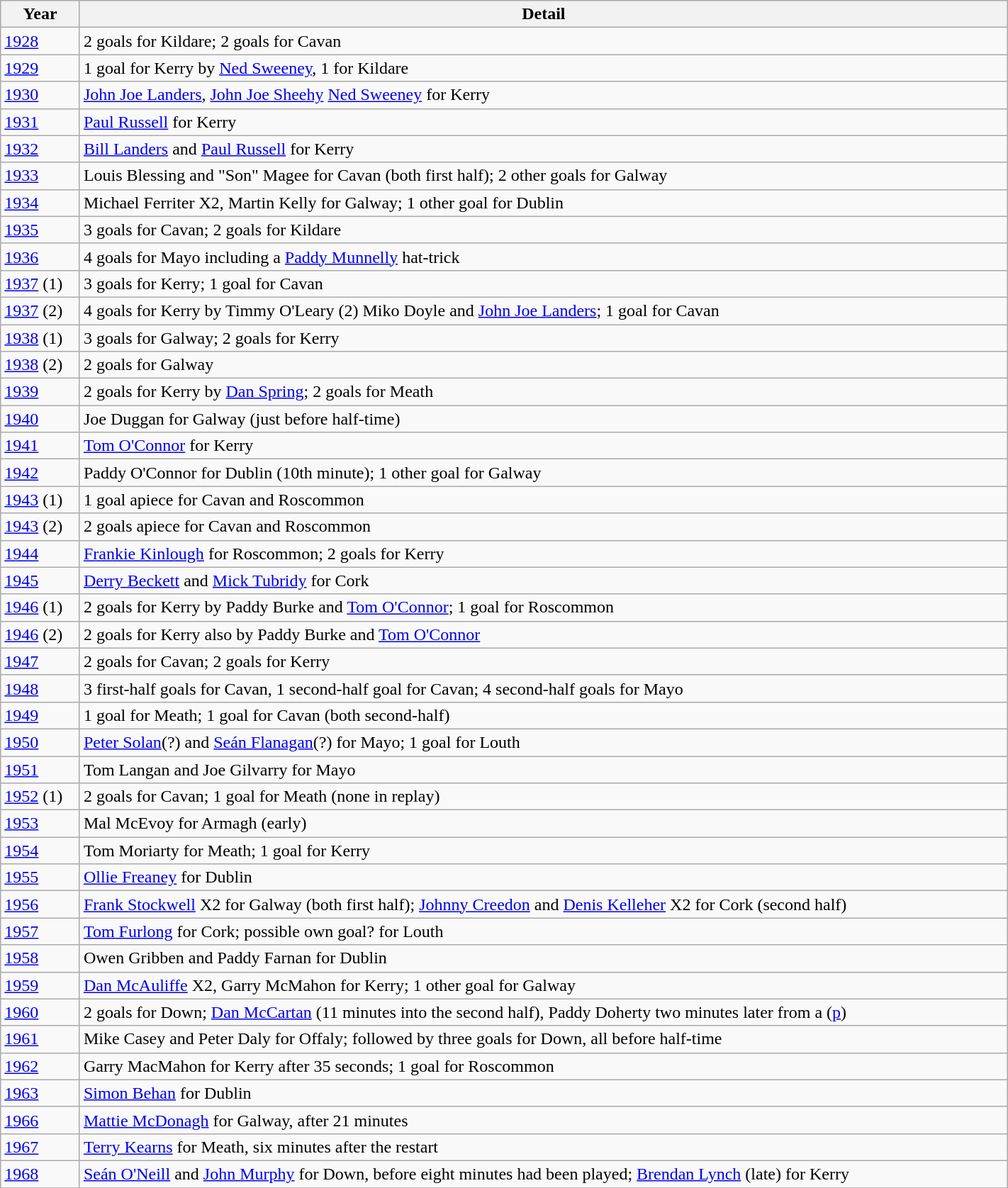<table class="wikitable sortable" width="75%">
<tr>
<th>Year</th>
<th>Detail</th>
</tr>
<tr>
<td><a href='#'>1928</a></td>
<td>2 goals for Kildare; 2 goals for Cavan</td>
</tr>
<tr>
<td><a href='#'>1929</a></td>
<td>1 goal for Kerry by <a href='#'>Ned Sweeney</a>, 1 for Kildare</td>
</tr>
<tr>
<td><a href='#'>1930</a></td>
<td><a href='#'>John Joe Landers</a>, <a href='#'>John Joe Sheehy</a> <a href='#'>Ned Sweeney</a> for Kerry</td>
</tr>
<tr>
<td><a href='#'>1931</a></td>
<td><a href='#'>Paul Russell</a> for Kerry</td>
</tr>
<tr>
<td><a href='#'>1932</a></td>
<td><a href='#'>Bill Landers</a> and <a href='#'>Paul Russell</a> for Kerry</td>
</tr>
<tr>
<td><a href='#'>1933</a></td>
<td>Louis Blessing and "Son" Magee for Cavan (both first half); 2 other goals for Galway</td>
</tr>
<tr>
<td><a href='#'>1934</a></td>
<td>Michael Ferriter X2, Martin Kelly for Galway; 1 other goal for Dublin</td>
</tr>
<tr>
<td><a href='#'>1935</a></td>
<td>3 goals for Cavan; 2 goals for Kildare</td>
</tr>
<tr>
<td><a href='#'>1936</a></td>
<td>4 goals for Mayo including a <a href='#'>Paddy Munnelly</a> hat-trick</td>
</tr>
<tr>
<td><a href='#'>1937</a> (1)</td>
<td>3 goals for Kerry; 1 goal for Cavan</td>
</tr>
<tr>
<td><a href='#'>1937</a> (2)</td>
<td>4 goals for Kerry by Timmy O'Leary (2) Miko Doyle and <a href='#'>John Joe Landers</a>; 1 goal for Cavan</td>
</tr>
<tr>
<td><a href='#'>1938</a> (1)</td>
<td>3 goals for Galway; 2 goals for Kerry</td>
</tr>
<tr>
<td><a href='#'>1938</a> (2)</td>
<td>2 goals for Galway</td>
</tr>
<tr>
<td><a href='#'>1939</a></td>
<td>2 goals for Kerry by <a href='#'>Dan Spring</a>; 2 goals for Meath</td>
</tr>
<tr>
<td><a href='#'>1940</a></td>
<td>Joe Duggan for Galway (just before half-time)</td>
</tr>
<tr>
<td><a href='#'>1941</a></td>
<td><a href='#'>Tom O'Connor</a> for Kerry</td>
</tr>
<tr>
<td><a href='#'>1942</a></td>
<td>Paddy O'Connor for Dublin (10th minute); 1 other goal for Galway</td>
</tr>
<tr>
<td><a href='#'>1943</a> (1)</td>
<td>1 goal apiece for Cavan and Roscommon</td>
</tr>
<tr>
<td><a href='#'>1943</a> (2)</td>
<td>2 goals apiece for Cavan and Roscommon</td>
</tr>
<tr>
<td><a href='#'>1944</a></td>
<td><a href='#'>Frankie Kinlough</a> for Roscommon; 2 goals for Kerry</td>
</tr>
<tr>
<td><a href='#'>1945</a></td>
<td><a href='#'>Derry Beckett</a> and <a href='#'>Mick Tubridy</a> for Cork</td>
</tr>
<tr>
<td><a href='#'>1946</a> (1)</td>
<td>2 goals for Kerry by Paddy Burke and <a href='#'>Tom O'Connor</a>; 1 goal for Roscommon</td>
</tr>
<tr>
<td><a href='#'>1946</a> (2)</td>
<td>2 goals for Kerry also by Paddy Burke and <a href='#'>Tom O'Connor</a></td>
</tr>
<tr>
<td><a href='#'>1947</a></td>
<td>2 goals for Cavan; 2 goals for Kerry</td>
</tr>
<tr>
<td><a href='#'>1948</a></td>
<td>3 first-half goals for Cavan, 1 second-half goal for Cavan; 4 second-half goals for Mayo</td>
</tr>
<tr>
<td><a href='#'>1949</a></td>
<td>1 goal for Meath; 1 goal for Cavan (both second-half)</td>
</tr>
<tr>
<td><a href='#'>1950</a></td>
<td><a href='#'>Peter Solan</a>(?) and <a href='#'>Seán Flanagan</a>(?) for Mayo; 1 goal for Louth</td>
</tr>
<tr>
<td><a href='#'>1951</a></td>
<td>Tom Langan and Joe Gilvarry for Mayo</td>
</tr>
<tr>
<td><a href='#'>1952</a> (1)</td>
<td>2 goals for Cavan; 1 goal for Meath (none in replay)</td>
</tr>
<tr>
<td><a href='#'>1953</a></td>
<td>Mal McEvoy for Armagh (early)</td>
</tr>
<tr>
<td><a href='#'>1954</a></td>
<td>Tom Moriarty for Meath; 1 goal for Kerry</td>
</tr>
<tr>
<td><a href='#'>1955</a></td>
<td><a href='#'>Ollie Freaney</a> for Dublin</td>
</tr>
<tr>
<td><a href='#'>1956</a></td>
<td><a href='#'>Frank Stockwell</a> X2 for Galway (both first half); <a href='#'>Johnny Creedon</a> and <a href='#'>Denis Kelleher</a> X2 for Cork (second half)</td>
</tr>
<tr>
<td><a href='#'>1957</a></td>
<td><a href='#'>Tom Furlong</a> for Cork; possible own goal? for Louth</td>
</tr>
<tr>
<td><a href='#'>1958</a></td>
<td>Owen Gribben and Paddy Farnan for Dublin</td>
</tr>
<tr>
<td><a href='#'>1959</a></td>
<td><a href='#'>Dan McAuliffe</a> X2, Garry McMahon for Kerry; 1 other goal for Galway</td>
</tr>
<tr>
<td><a href='#'>1960</a></td>
<td>2 goals for Down; <a href='#'>Dan McCartan</a> (11 minutes into the second half), Paddy Doherty two minutes later from a (<a href='#'>p</a>)</td>
</tr>
<tr>
<td><a href='#'>1961</a></td>
<td>Mike Casey and Peter Daly for Offaly; followed by three goals for Down, all before half-time</td>
</tr>
<tr>
<td><a href='#'>1962</a></td>
<td>Garry MacMahon for Kerry after 35 seconds; 1 goal for Roscommon</td>
</tr>
<tr>
<td><a href='#'>1963</a></td>
<td><a href='#'>Simon Behan</a> for Dublin</td>
</tr>
<tr>
<td><a href='#'>1966</a></td>
<td><a href='#'>Mattie McDonagh</a> for Galway, after 21 minutes</td>
</tr>
<tr>
<td><a href='#'>1967</a></td>
<td><a href='#'>Terry Kearns</a> for Meath, six minutes after the restart</td>
</tr>
<tr>
<td><a href='#'>1968</a></td>
<td><a href='#'>Seán O'Neill</a> and <a href='#'>John Murphy</a> for Down, before eight minutes had been played; <a href='#'>Brendan Lynch</a> (late) for Kerry</td>
</tr>
<tr>
</tr>
</table>
